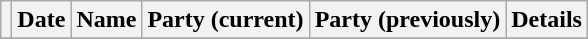<table class="sortable wikitable">
<tr>
<th class="unsortable"></th>
<th>Date</th>
<th>Name</th>
<th>Party (current)</th>
<th>Party (previously)</th>
<th>Details</th>
</tr>
<tr>
</tr>
</table>
